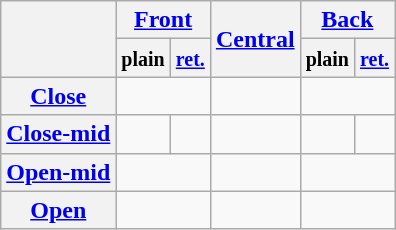<table class="wikitable" style="text-align:center">
<tr>
<th rowspan="2"></th>
<th colspan="2"><a href='#'>Front</a></th>
<th rowspan="2"><a href='#'>Central</a></th>
<th colspan="2"><a href='#'>Back</a></th>
</tr>
<tr>
<th><small>plain</small></th>
<th><small><a href='#'>ret.</a></small></th>
<th><small>plain</small></th>
<th><small><a href='#'>ret.</a></small></th>
</tr>
<tr>
<th><a href='#'>Close</a></th>
<td colspan="2"></td>
<td></td>
<td colspan="2"></td>
</tr>
<tr>
<th><a href='#'>Close-mid</a></th>
<td></td>
<td></td>
<td></td>
<td></td>
<td></td>
</tr>
<tr>
<th><a href='#'>Open-mid</a></th>
<td colspan="2"></td>
<td></td>
<td colspan="2"></td>
</tr>
<tr>
<th><a href='#'>Open</a></th>
<td colspan="2"></td>
<td></td>
<td colspan="2"></td>
</tr>
</table>
